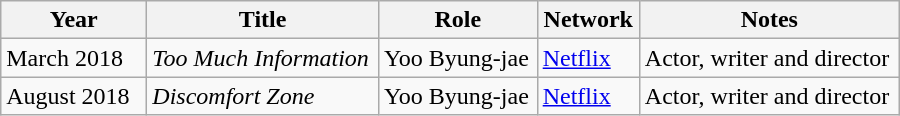<table class="wikitable" style="width:600px">
<tr>
<th width=90>Year</th>
<th>Title</th>
<th>Role</th>
<th>Network</th>
<th>Notes</th>
</tr>
<tr>
<td>March 2018</td>
<td><em>Too Much Information</em></td>
<td>Yoo Byung-jae</td>
<td><a href='#'>Netflix</a></td>
<td>Actor, writer and director</td>
</tr>
<tr>
<td>August 2018</td>
<td><em>Discomfort Zone</em></td>
<td>Yoo Byung-jae</td>
<td><a href='#'>Netflix</a></td>
<td>Actor, writer and director</td>
</tr>
</table>
